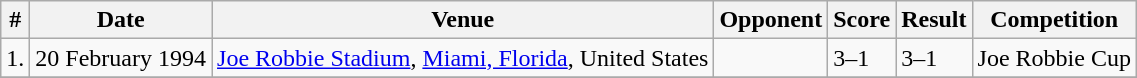<table class="wikitable">
<tr>
<th>#</th>
<th>Date</th>
<th>Venue</th>
<th>Opponent</th>
<th>Score</th>
<th>Result</th>
<th>Competition</th>
</tr>
<tr>
<td>1.</td>
<td>20 February 1994</td>
<td><a href='#'>Joe Robbie Stadium</a>, <a href='#'>Miami, Florida</a>, United States</td>
<td></td>
<td>3–1</td>
<td>3–1</td>
<td>Joe Robbie Cup</td>
</tr>
<tr>
</tr>
</table>
